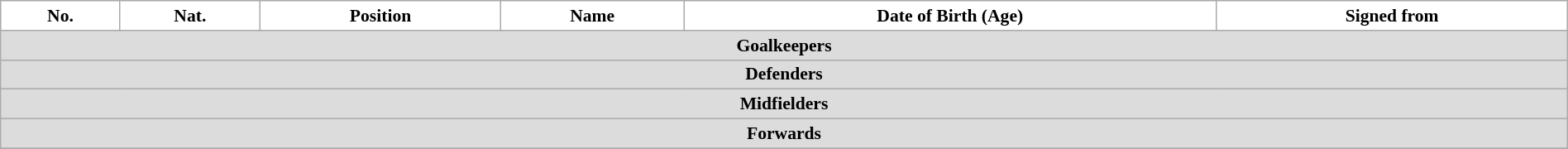<table class="wikitable" style="text-align:center; font-size:90%; width:100%">
<tr>
<th style="background:white; color:black; text-align:center;">No.</th>
<th style="background:white; color:black; text-align:center;">Nat.</th>
<th style="background:white; color:black; text-align:center;">Position</th>
<th style="background:white; color:black; text-align:center;">Name</th>
<th style="background:white; color:black; text-align:center;">Date of Birth (Age)</th>
<th style="background:white; color:black; text-align:center;">Signed from</th>
</tr>
<tr>
<th colspan=10 style="background:#DCDCDC; text-align:center;">Goalkeepers</th>
</tr>
<tr>
<th colspan=10 style="background:#DCDCDC; text-align:center;">Defenders</th>
</tr>
<tr>
<th colspan=10 style="background:#DCDCDC; text-align:center;">Midfielders</th>
</tr>
<tr>
<th colspan=10 style="background:#DCDCDC; text-align:center;">Forwards</th>
</tr>
<tr>
</tr>
</table>
